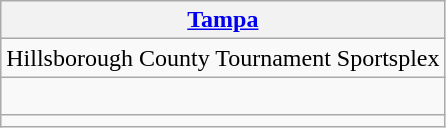<table class="wikitable">
<tr>
<th colspan="2"><a href='#'>Tampa</a></th>
</tr>
<tr>
<td colspan="2">Hillsborough County Tournament Sportsplex</td>
</tr>
<tr>
<td><br></td>
</tr>
<tr>
<td colspan="2"><small></small></td>
</tr>
</table>
